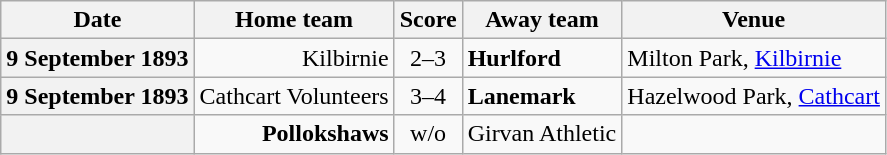<table class="wikitable football-result-list" style="max-width: 80em; text-align: center">
<tr>
<th scope="col">Date</th>
<th scope="col">Home team</th>
<th scope="col">Score</th>
<th scope="col">Away team</th>
<th scope="col">Venue</th>
</tr>
<tr>
<th scope="row">9 September 1893</th>
<td align=right>Kilbirnie</td>
<td>2–3</td>
<td align=left><strong>Hurlford</strong></td>
<td align=left>Milton Park, <a href='#'>Kilbirnie</a></td>
</tr>
<tr>
<th scope="row">9 September 1893</th>
<td align=right>Cathcart Volunteers</td>
<td>3–4</td>
<td align=left><strong>Lanemark</strong></td>
<td align=left>Hazelwood Park, <a href='#'>Cathcart</a></td>
</tr>
<tr>
<th scope="row"></th>
<td align=right><strong>Pollokshaws</strong></td>
<td>w/o</td>
<td align=left>Girvan Athletic</td>
<td></td>
</tr>
</table>
